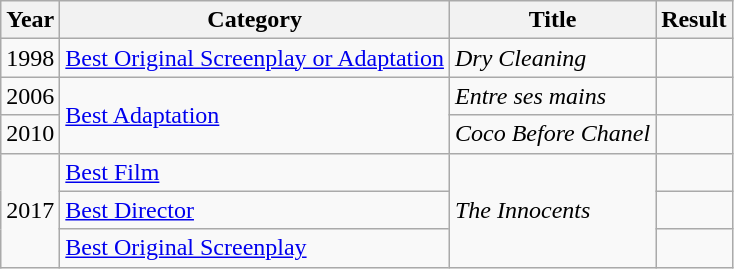<table class="wikitable">
<tr>
<th>Year</th>
<th>Category</th>
<th>Title</th>
<th>Result</th>
</tr>
<tr>
<td>1998</td>
<td><a href='#'>Best Original Screenplay or Adaptation</a></td>
<td><em>Dry Cleaning</em></td>
<td></td>
</tr>
<tr>
<td>2006</td>
<td rowspan=2><a href='#'>Best Adaptation</a></td>
<td><em>Entre ses mains</em></td>
<td></td>
</tr>
<tr>
<td>2010</td>
<td><em>Coco Before Chanel</em></td>
<td></td>
</tr>
<tr>
<td rowspan=3>2017</td>
<td><a href='#'>Best Film</a></td>
<td rowspan=3><em>The Innocents</em></td>
<td></td>
</tr>
<tr>
<td><a href='#'>Best Director</a></td>
<td></td>
</tr>
<tr>
<td><a href='#'>Best Original Screenplay</a></td>
<td></td>
</tr>
</table>
